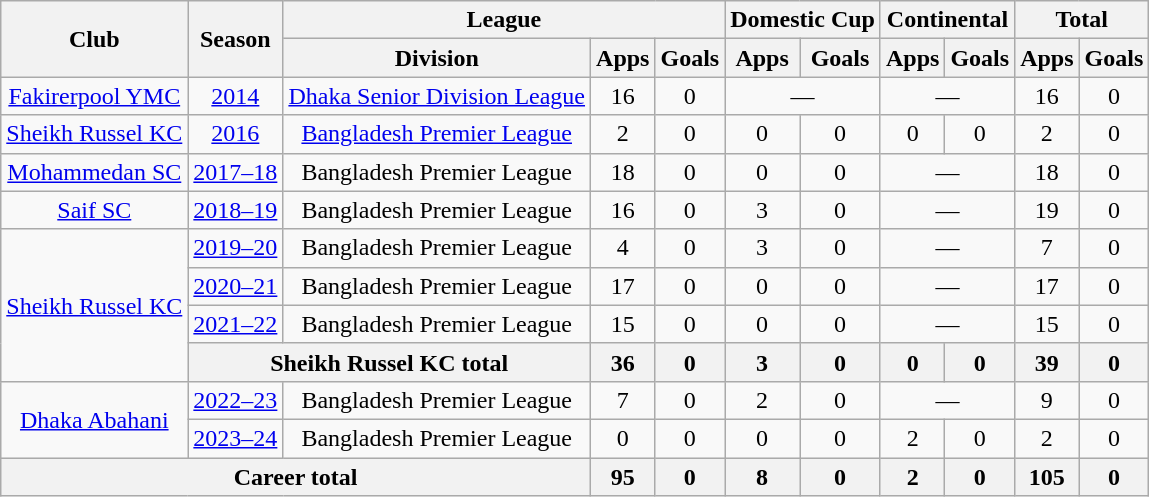<table class="wikitable" style="text-align:center">
<tr>
<th rowspan="2">Club</th>
<th rowspan="2">Season</th>
<th colspan="3">League</th>
<th colspan="2">Domestic Cup</th>
<th colspan="2">Continental</th>
<th colspan="2">Total</th>
</tr>
<tr>
<th>Division</th>
<th>Apps</th>
<th>Goals</th>
<th>Apps</th>
<th>Goals</th>
<th>Apps</th>
<th>Goals</th>
<th>Apps</th>
<th>Goals</th>
</tr>
<tr>
<td><a href='#'>Fakirerpool YMC</a></td>
<td><a href='#'>2014</a></td>
<td><a href='#'>Dhaka Senior Division League</a></td>
<td>16</td>
<td>0</td>
<td colspan="2">—</td>
<td colspan="2">—</td>
<td>16</td>
<td>0</td>
</tr>
<tr>
<td><a href='#'>Sheikh Russel KC</a></td>
<td><a href='#'>2016</a></td>
<td><a href='#'>Bangladesh Premier League</a></td>
<td>2</td>
<td>0</td>
<td>0</td>
<td>0</td>
<td>0</td>
<td>0</td>
<td>2</td>
<td>0</td>
</tr>
<tr>
<td><a href='#'>Mohammedan SC</a></td>
<td><a href='#'>2017–18</a></td>
<td>Bangladesh Premier League</td>
<td>18</td>
<td>0</td>
<td>0</td>
<td>0</td>
<td colspan="2">—</td>
<td>18</td>
<td>0</td>
</tr>
<tr>
<td><a href='#'>Saif SC</a></td>
<td><a href='#'>2018–19</a></td>
<td>Bangladesh Premier League</td>
<td>16</td>
<td>0</td>
<td>3</td>
<td>0</td>
<td colspan="2">—</td>
<td>19</td>
<td>0</td>
</tr>
<tr>
<td rowspan=4><a href='#'>Sheikh Russel KC</a></td>
<td><a href='#'>2019–20</a></td>
<td>Bangladesh Premier League</td>
<td>4</td>
<td>0</td>
<td>3</td>
<td>0</td>
<td colspan="2">—</td>
<td>7</td>
<td>0</td>
</tr>
<tr>
<td><a href='#'>2020–21</a></td>
<td>Bangladesh Premier League</td>
<td>17</td>
<td>0</td>
<td>0</td>
<td>0</td>
<td colspan="2">—</td>
<td>17</td>
<td>0</td>
</tr>
<tr>
<td><a href='#'>2021–22</a></td>
<td>Bangladesh Premier League</td>
<td>15</td>
<td>0</td>
<td>0</td>
<td>0</td>
<td colspan="2">—</td>
<td>15</td>
<td>0</td>
</tr>
<tr>
<th colspan="2">Sheikh Russel KC total</th>
<th>36</th>
<th>0</th>
<th>3</th>
<th>0</th>
<th>0</th>
<th>0</th>
<th>39</th>
<th>0</th>
</tr>
<tr>
<td rowspan=2><a href='#'>Dhaka Abahani</a></td>
<td><a href='#'>2022–23</a></td>
<td>Bangladesh Premier League</td>
<td>7</td>
<td>0</td>
<td>2</td>
<td>0</td>
<td colspan="2">—</td>
<td>9</td>
<td>0</td>
</tr>
<tr>
<td><a href='#'>2023–24</a></td>
<td>Bangladesh Premier League</td>
<td>0</td>
<td>0</td>
<td>0</td>
<td>0</td>
<td>2</td>
<td>0</td>
<td>2</td>
<td>0</td>
</tr>
<tr>
<th colspan="3">Career total</th>
<th>95</th>
<th>0</th>
<th>8</th>
<th>0</th>
<th>2</th>
<th>0</th>
<th>105</th>
<th>0</th>
</tr>
</table>
